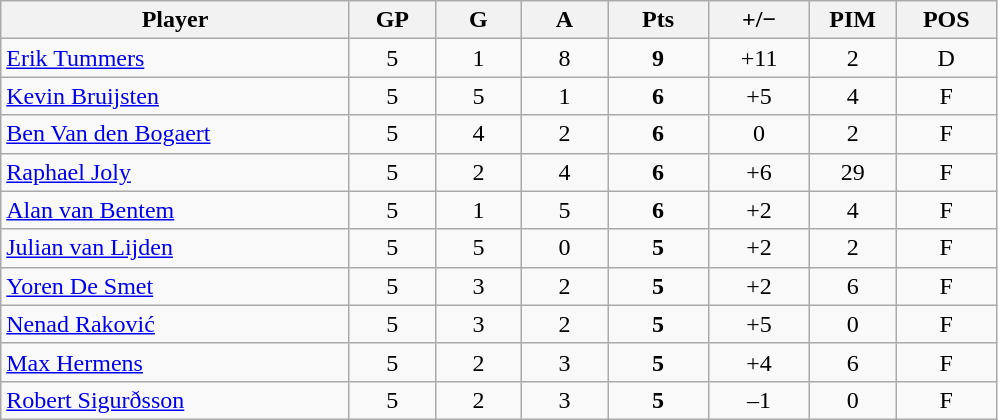<table class="wikitable sortable" style="text-align:center;">
<tr>
<th style="width:225px;">Player</th>
<th style="width:50px;">GP</th>
<th style="width:50px;">G</th>
<th style="width:50px;">A</th>
<th style="width:60px;">Pts</th>
<th style="width:60px;">+/−</th>
<th style="width:50px;">PIM</th>
<th style="width:60px;">POS</th>
</tr>
<tr>
<td style="text-align:left;"> <a href='#'>Erik Tummers</a></td>
<td>5</td>
<td>1</td>
<td>8</td>
<td><strong>9</strong></td>
<td>+11</td>
<td>2</td>
<td>D</td>
</tr>
<tr>
<td style="text-align:left;"> <a href='#'>Kevin Bruijsten</a></td>
<td>5</td>
<td>5</td>
<td>1</td>
<td><strong>6</strong></td>
<td>+5</td>
<td>4</td>
<td>F</td>
</tr>
<tr>
<td style="text-align:left;"> <a href='#'>Ben Van den Bogaert</a></td>
<td>5</td>
<td>4</td>
<td>2</td>
<td><strong>6</strong></td>
<td>0</td>
<td>2</td>
<td>F</td>
</tr>
<tr>
<td style="text-align:left;"> <a href='#'>Raphael Joly</a></td>
<td>5</td>
<td>2</td>
<td>4</td>
<td><strong>6</strong></td>
<td>+6</td>
<td>29</td>
<td>F</td>
</tr>
<tr>
<td style="text-align:left;"> <a href='#'>Alan van Bentem</a></td>
<td>5</td>
<td>1</td>
<td>5</td>
<td><strong>6</strong></td>
<td>+2</td>
<td>4</td>
<td>F</td>
</tr>
<tr>
<td style="text-align:left;"> <a href='#'>Julian van Lijden</a></td>
<td>5</td>
<td>5</td>
<td>0</td>
<td><strong>5</strong></td>
<td>+2</td>
<td>2</td>
<td>F</td>
</tr>
<tr>
<td style="text-align:left;"> <a href='#'>Yoren De Smet</a></td>
<td>5</td>
<td>3</td>
<td>2</td>
<td><strong>5</strong></td>
<td>+2</td>
<td>6</td>
<td>F</td>
</tr>
<tr>
<td style="text-align:left;"> <a href='#'>Nenad Raković</a></td>
<td>5</td>
<td>3</td>
<td>2</td>
<td><strong>5</strong></td>
<td>+5</td>
<td>0</td>
<td>F</td>
</tr>
<tr>
<td style="text-align:left;"> <a href='#'>Max Hermens</a></td>
<td>5</td>
<td>2</td>
<td>3</td>
<td><strong>5</strong></td>
<td>+4</td>
<td>6</td>
<td>F</td>
</tr>
<tr>
<td style="text-align:left;"> <a href='#'>Robert Sigurðsson</a></td>
<td>5</td>
<td>2</td>
<td>3</td>
<td><strong>5</strong></td>
<td>–1</td>
<td>0</td>
<td>F</td>
</tr>
</table>
